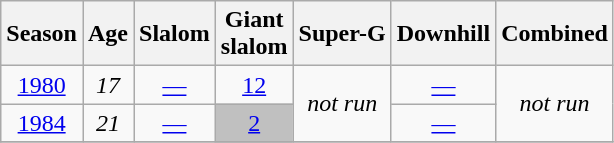<table class=wikitable style="text-align:center">
<tr>
<th>Season</th>
<th>Age</th>
<th>Slalom</th>
<th>Giant<br>slalom</th>
<th>Super-G</th>
<th>Downhill</th>
<th>Combined</th>
</tr>
<tr>
<td><a href='#'>1980</a></td>
<td><em>17</em></td>
<td><a href='#'>—</a></td>
<td><a href='#'>12</a></td>
<td rowspan="2"><em>not run</em></td>
<td><a href='#'>—</a></td>
<td rowspan="2"><em>not run</em></td>
</tr>
<tr>
<td><a href='#'>1984</a></td>
<td><em>21</em></td>
<td><a href='#'>—</a></td>
<td bgcolor="silver"><a href='#'>2</a></td>
<td><a href='#'>—</a></td>
</tr>
<tr>
</tr>
</table>
